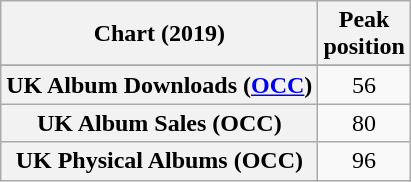<table class="wikitable sortable plainrowheaders" style="text-align:center">
<tr>
<th scope="col">Chart (2019)</th>
<th scope="col">Peak<br>position</th>
</tr>
<tr>
</tr>
<tr>
<th scope="row">UK Album Downloads (<a href='#'>OCC</a>)</th>
<td>56</td>
</tr>
<tr>
<th scope="row">UK Album Sales (OCC)</th>
<td>80</td>
</tr>
<tr>
<th scope="row">UK Physical Albums (OCC)</th>
<td>96</td>
</tr>
</table>
